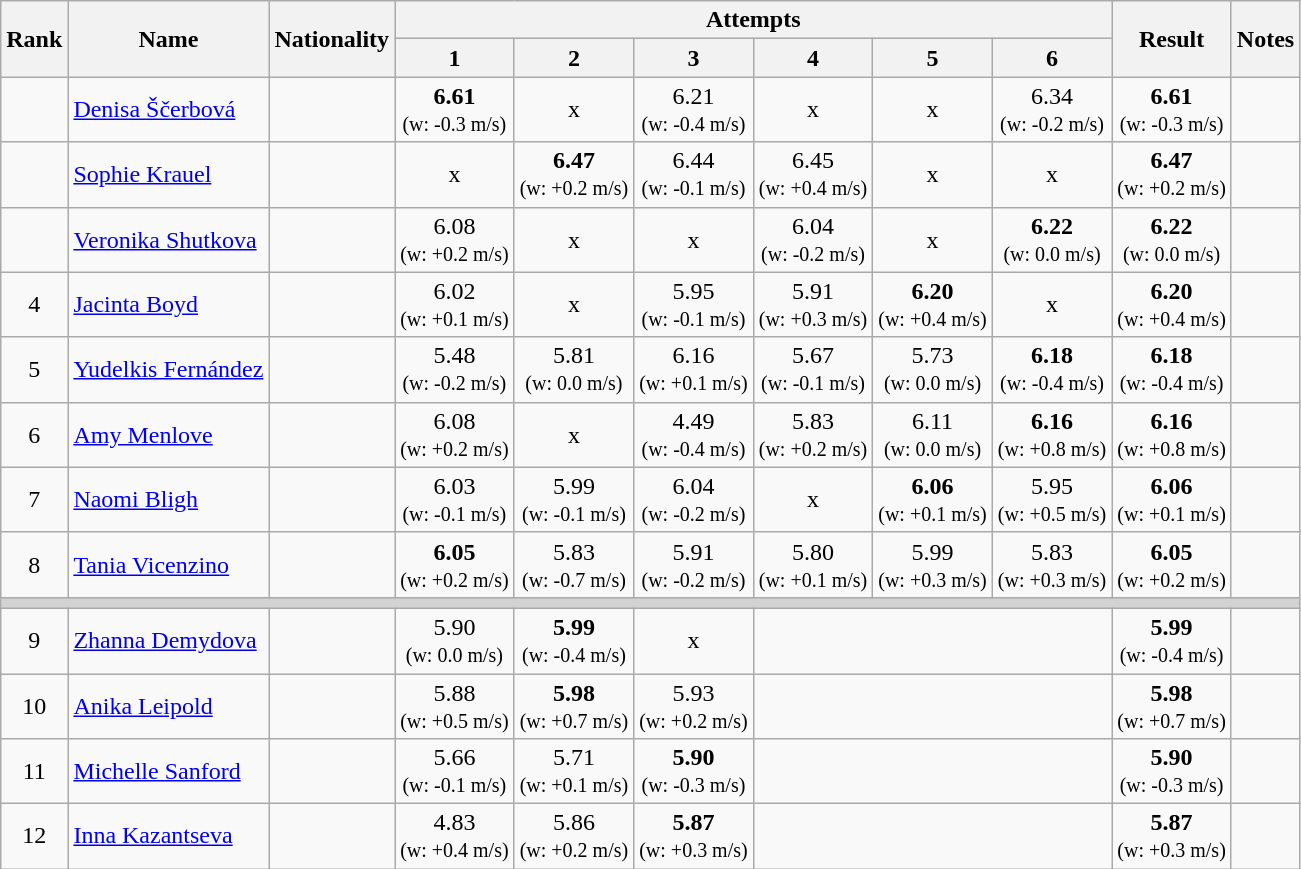<table class="wikitable sortable" style="text-align:center">
<tr>
<th rowspan=2>Rank</th>
<th rowspan=2>Name</th>
<th rowspan=2>Nationality</th>
<th colspan=6>Attempts</th>
<th rowspan=2>Result</th>
<th rowspan=2>Notes</th>
</tr>
<tr>
<th>1</th>
<th>2</th>
<th>3</th>
<th>4</th>
<th>5</th>
<th>6</th>
</tr>
<tr>
<td></td>
<td align=left><a href='#'>Denisa Ščerbová</a></td>
<td align=left></td>
<td><strong>6.61</strong><br><small>(w: -0.3 m/s)</small></td>
<td>x</td>
<td>6.21<br><small>(w: -0.4 m/s)</small></td>
<td>x</td>
<td>x</td>
<td>6.34<br><small>(w: -0.2 m/s)</small></td>
<td><strong>6.61</strong> <br><small>(w: -0.3 m/s)</small></td>
<td></td>
</tr>
<tr>
<td></td>
<td align=left><a href='#'>Sophie Krauel</a></td>
<td align=left></td>
<td>x</td>
<td><strong>6.47</strong><br><small>(w: +0.2 m/s)</small></td>
<td>6.44<br><small>(w: -0.1 m/s)</small></td>
<td>6.45<br><small>(w: +0.4 m/s)</small></td>
<td>x</td>
<td>x</td>
<td><strong>6.47</strong> <br><small>(w: +0.2 m/s)</small></td>
<td></td>
</tr>
<tr>
<td></td>
<td align=left><a href='#'>Veronika Shutkova</a></td>
<td align=left></td>
<td>6.08<br><small>(w: +0.2 m/s)</small></td>
<td>x</td>
<td>x</td>
<td>6.04<br><small>(w: -0.2 m/s)</small></td>
<td>x</td>
<td><strong>6.22</strong><br><small>(w: 0.0 m/s)</small></td>
<td><strong>6.22</strong> <br><small>(w: 0.0 m/s)</small></td>
<td></td>
</tr>
<tr>
<td>4</td>
<td align=left><a href='#'>Jacinta Boyd</a></td>
<td align=left></td>
<td>6.02<br><small>(w: +0.1 m/s)</small></td>
<td>x</td>
<td>5.95<br><small>(w: -0.1 m/s)</small></td>
<td>5.91<br><small>(w: +0.3 m/s)</small></td>
<td><strong>6.20</strong><br><small>(w: +0.4 m/s)</small></td>
<td>x</td>
<td><strong>6.20</strong> <br><small>(w: +0.4 m/s)</small></td>
<td></td>
</tr>
<tr>
<td>5</td>
<td align=left><a href='#'>Yudelkis Fernández</a></td>
<td align=left></td>
<td>5.48<br><small>(w: -0.2 m/s)</small></td>
<td>5.81<br><small>(w: 0.0 m/s)</small></td>
<td>6.16<br><small>(w: +0.1 m/s)</small></td>
<td>5.67<br><small>(w: -0.1 m/s)</small></td>
<td>5.73<br><small>(w: 0.0 m/s)</small></td>
<td><strong>6.18</strong><br><small>(w: -0.4 m/s)</small></td>
<td><strong>6.18</strong> <br><small>(w: -0.4 m/s)</small></td>
<td></td>
</tr>
<tr>
<td>6</td>
<td align=left><a href='#'>Amy Menlove</a></td>
<td align=left></td>
<td>6.08<br><small>(w: +0.2 m/s)</small></td>
<td>x</td>
<td>4.49<br><small>(w: -0.4 m/s)</small></td>
<td>5.83<br><small>(w: +0.2 m/s)</small></td>
<td>6.11<br><small>(w: 0.0 m/s)</small></td>
<td><strong>6.16</strong><br><small>(w: +0.8 m/s)</small></td>
<td><strong>6.16</strong> <br><small>(w: +0.8 m/s)</small></td>
<td></td>
</tr>
<tr>
<td>7</td>
<td align=left><a href='#'>Naomi Bligh</a></td>
<td align=left></td>
<td>6.03<br><small>(w: -0.1 m/s)</small></td>
<td>5.99<br><small>(w: -0.1 m/s)</small></td>
<td>6.04<br><small>(w: -0.2 m/s)</small></td>
<td>x</td>
<td><strong>6.06</strong><br><small>(w: +0.1 m/s)</small></td>
<td>5.95<br><small>(w: +0.5 m/s)</small></td>
<td><strong>6.06</strong> <br><small>(w: +0.1 m/s)</small></td>
<td></td>
</tr>
<tr>
<td>8</td>
<td align=left><a href='#'>Tania Vicenzino</a></td>
<td align=left></td>
<td><strong>6.05</strong><br><small>(w: +0.2 m/s)</small></td>
<td>5.83<br><small>(w: -0.7 m/s)</small></td>
<td>5.91<br><small>(w: -0.2 m/s)</small></td>
<td>5.80<br><small>(w: +0.1 m/s)</small></td>
<td>5.99<br><small>(w: +0.3 m/s)</small></td>
<td>5.83<br><small>(w: +0.3 m/s)</small></td>
<td><strong>6.05</strong> <br><small>(w: +0.2 m/s)</small></td>
<td></td>
</tr>
<tr>
<td colspan=11 bgcolor=lightgray></td>
</tr>
<tr>
<td>9</td>
<td align=left><a href='#'>Zhanna Demydova</a></td>
<td align=left></td>
<td>5.90<br><small>(w: 0.0 m/s)</small></td>
<td><strong>5.99</strong><br><small>(w: -0.4 m/s)</small></td>
<td>x</td>
<td colspan=3></td>
<td><strong>5.99</strong> <br><small>(w: -0.4 m/s)</small></td>
<td></td>
</tr>
<tr>
<td>10</td>
<td align=left><a href='#'>Anika Leipold</a></td>
<td align=left></td>
<td>5.88<br><small>(w: +0.5 m/s)</small></td>
<td><strong>5.98</strong><br><small>(w: +0.7 m/s)</small></td>
<td>5.93<br><small>(w: +0.2 m/s)</small></td>
<td colspan=3></td>
<td><strong>5.98</strong> <br><small>(w: +0.7 m/s)</small></td>
<td></td>
</tr>
<tr>
<td>11</td>
<td align=left><a href='#'>Michelle Sanford</a></td>
<td align=left></td>
<td>5.66<br><small>(w: -0.1 m/s)</small></td>
<td>5.71<br><small>(w: +0.1 m/s)</small></td>
<td><strong>5.90</strong><br><small>(w: -0.3 m/s)</small></td>
<td colspan=3></td>
<td><strong>5.90</strong> <br><small>(w: -0.3 m/s)</small></td>
<td></td>
</tr>
<tr>
<td>12</td>
<td align=left><a href='#'>Inna Kazantseva</a></td>
<td align=left></td>
<td>4.83<br><small>(w: +0.4 m/s)</small></td>
<td>5.86<br><small>(w: +0.2 m/s)</small></td>
<td><strong>5.87</strong><br><small>(w: +0.3 m/s)</small></td>
<td colspan=3></td>
<td><strong>5.87</strong> <br><small>(w: +0.3 m/s)</small></td>
<td></td>
</tr>
</table>
